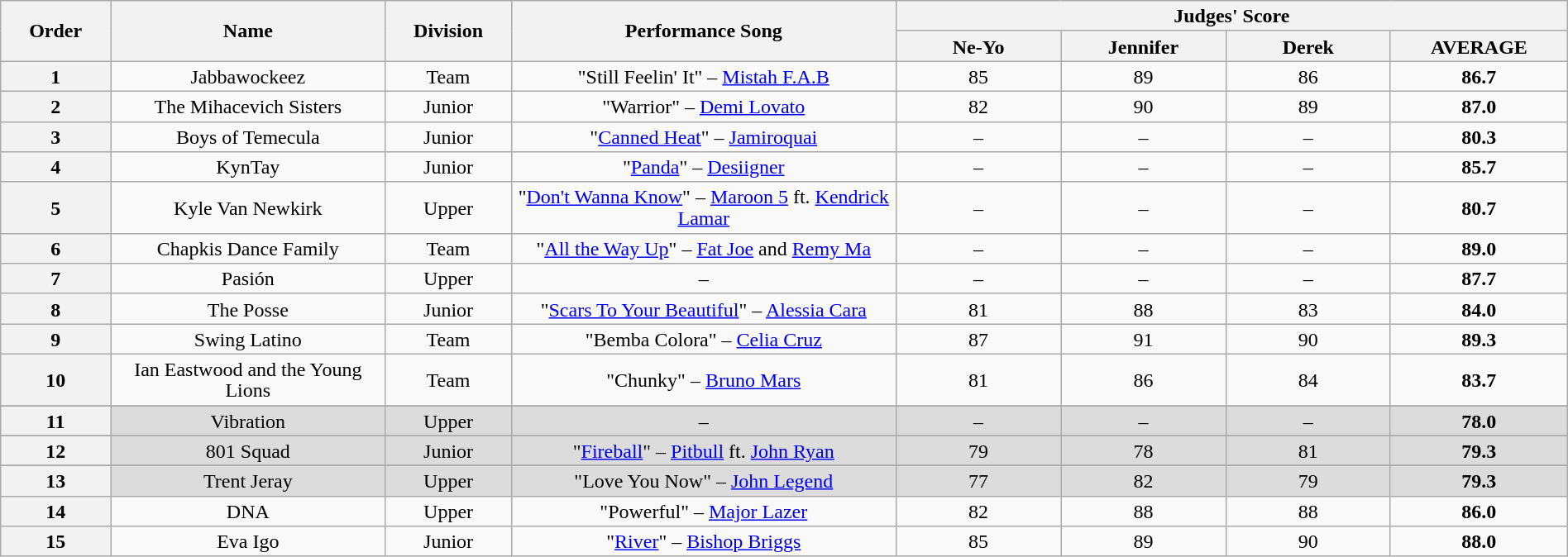<table class="wikitable" style="text-align:center; line-height:17px; width:100%;">
<tr>
<th scope="col" rowspan="2" style="width:04%;">Order</th>
<th scope="col" rowspan="2" style="width:10%;">Name</th>
<th scope="col" rowspan="2" style="width:04%;">Division</th>
<th scope="col" rowspan="2" style="width:14%;">Performance Song</th>
<th scope="col" colspan="4" style="width:24%;">Judges' Score</th>
</tr>
<tr>
<th style="width:06%;">Ne-Yo</th>
<th style="width:06%;">Jennifer</th>
<th style="width:06%;">Derek</th>
<th style="width:06%;">AVERAGE</th>
</tr>
<tr>
<th>1</th>
<td>Jabbawockeez</td>
<td>Team</td>
<td>"Still Feelin' It" – <a href='#'>Mistah F.A.B</a></td>
<td>85</td>
<td>89</td>
<td>86</td>
<td><strong>86.7</strong></td>
</tr>
<tr>
<th>2</th>
<td>The Mihacevich Sisters</td>
<td>Junior</td>
<td>"Warrior" – <a href='#'>Demi Lovato</a></td>
<td>82</td>
<td>90</td>
<td>89</td>
<td><strong>87.0</strong></td>
</tr>
<tr>
<th>3</th>
<td>Boys of Temecula</td>
<td>Junior</td>
<td>"<a href='#'>Canned Heat</a>" – <a href='#'>Jamiroquai</a></td>
<td>–</td>
<td>–</td>
<td>–</td>
<td><strong>80.3</strong></td>
</tr>
<tr>
<th>4</th>
<td>KynTay</td>
<td>Junior</td>
<td>"<a href='#'>Panda</a>" – <a href='#'>Desiigner</a></td>
<td>–</td>
<td>–</td>
<td>–</td>
<td><strong>85.7</strong></td>
</tr>
<tr>
<th>5</th>
<td>Kyle Van Newkirk</td>
<td>Upper</td>
<td>"<a href='#'>Don't Wanna Know</a>" – <a href='#'>Maroon 5</a> ft. <a href='#'>Kendrick Lamar</a></td>
<td>–</td>
<td>–</td>
<td>–</td>
<td><strong>80.7</strong></td>
</tr>
<tr>
<th>6</th>
<td>Chapkis Dance Family</td>
<td>Team</td>
<td>"<a href='#'>All the Way Up</a>" – <a href='#'>Fat Joe</a> and <a href='#'>Remy Ma</a></td>
<td>–</td>
<td>–</td>
<td>–</td>
<td><strong>89.0</strong></td>
</tr>
<tr>
<th>7</th>
<td>Pasión</td>
<td>Upper</td>
<td>–</td>
<td>–</td>
<td>–</td>
<td>–</td>
<td><strong>87.7</strong></td>
</tr>
<tr>
<th>8</th>
<td>The Posse</td>
<td>Junior</td>
<td>"<a href='#'>Scars To Your Beautiful</a>" – <a href='#'>Alessia Cara</a></td>
<td>81</td>
<td>88</td>
<td>83</td>
<td><strong>84.0</strong></td>
</tr>
<tr>
<th>9</th>
<td>Swing Latino</td>
<td>Team</td>
<td>"Bemba Colora" – <a href='#'>Celia Cruz</a></td>
<td>87</td>
<td>91</td>
<td>90</td>
<td><strong>89.3</strong></td>
</tr>
<tr>
<th>10</th>
<td>Ian Eastwood and the Young Lions</td>
<td>Team</td>
<td>"Chunky" – <a href='#'>Bruno Mars</a></td>
<td>81</td>
<td>86</td>
<td>84</td>
<td><strong>83.7</strong></td>
</tr>
<tr>
</tr>
<tr style="background:#DCDCDC;">
<th>11</th>
<td>Vibration</td>
<td>Upper</td>
<td>–</td>
<td>–</td>
<td>–</td>
<td>–</td>
<td><strong>78.0</strong></td>
</tr>
<tr>
</tr>
<tr style="background:#DCDCDC;">
<th>12</th>
<td>801 Squad</td>
<td>Junior</td>
<td>"<a href='#'>Fireball</a>" – <a href='#'>Pitbull</a> ft. <a href='#'>John Ryan</a></td>
<td>79</td>
<td>78</td>
<td>81</td>
<td><strong>79.3</strong></td>
</tr>
<tr>
</tr>
<tr style="background:#DCDCDC;">
<th>13</th>
<td>Trent Jeray</td>
<td>Upper</td>
<td>"Love You Now" – <a href='#'>John Legend</a></td>
<td>77</td>
<td>82</td>
<td>79</td>
<td><strong>79.3</strong></td>
</tr>
<tr>
<th>14</th>
<td>DNA</td>
<td>Upper</td>
<td>"Powerful" – <a href='#'>Major Lazer</a></td>
<td>82</td>
<td>88</td>
<td>88</td>
<td><strong>86.0</strong></td>
</tr>
<tr>
<th>15</th>
<td>Eva Igo</td>
<td>Junior</td>
<td>"<a href='#'>River</a>" – <a href='#'>Bishop Briggs</a></td>
<td>85</td>
<td>89</td>
<td>90</td>
<td><strong>88.0</strong></td>
</tr>
</table>
